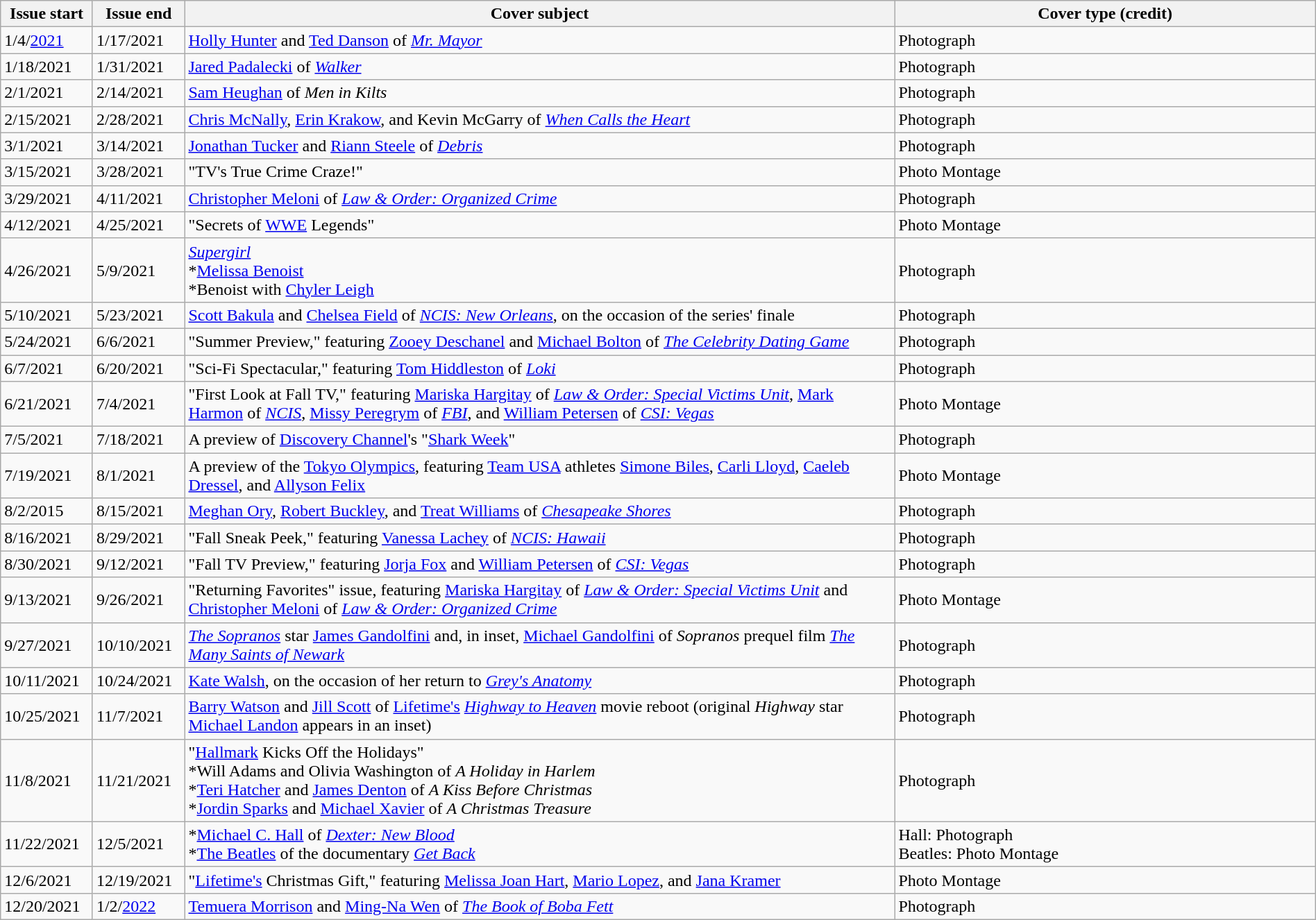<table class="wikitable sortable" width=100% style="font-size:100%;">
<tr>
<th width=7%>Issue start</th>
<th width=7%>Issue end</th>
<th width=54%>Cover subject</th>
<th width=32%>Cover type (credit)</th>
</tr>
<tr>
<td>1/4/<a href='#'>2021</a></td>
<td>1/17/2021</td>
<td><a href='#'>Holly Hunter</a> and <a href='#'>Ted Danson</a> of <em><a href='#'>Mr. Mayor</a></em></td>
<td>Photograph</td>
</tr>
<tr>
<td>1/18/2021</td>
<td>1/31/2021</td>
<td><a href='#'>Jared Padalecki</a> of <em><a href='#'>Walker</a></em></td>
<td>Photograph</td>
</tr>
<tr>
<td>2/1/2021</td>
<td>2/14/2021</td>
<td><a href='#'>Sam Heughan</a> of <em>Men in Kilts</em></td>
<td>Photograph</td>
</tr>
<tr>
<td>2/15/2021</td>
<td>2/28/2021</td>
<td><a href='#'>Chris McNally</a>, <a href='#'>Erin Krakow</a>, and Kevin McGarry of <em><a href='#'>When Calls the Heart</a></em></td>
<td>Photograph</td>
</tr>
<tr>
<td>3/1/2021</td>
<td>3/14/2021</td>
<td><a href='#'>Jonathan Tucker</a> and <a href='#'>Riann Steele</a> of <em><a href='#'>Debris</a></em></td>
<td>Photograph</td>
</tr>
<tr>
<td>3/15/2021</td>
<td>3/28/2021</td>
<td>"TV's True Crime Craze!"</td>
<td>Photo Montage</td>
</tr>
<tr>
<td>3/29/2021</td>
<td>4/11/2021</td>
<td><a href='#'>Christopher Meloni</a> of <em><a href='#'>Law & Order: Organized Crime</a></em></td>
<td>Photograph</td>
</tr>
<tr>
<td>4/12/2021</td>
<td>4/25/2021</td>
<td>"Secrets of <a href='#'>WWE</a> Legends"</td>
<td>Photo Montage</td>
</tr>
<tr>
<td>4/26/2021</td>
<td>5/9/2021</td>
<td><em><a href='#'>Supergirl</a></em> <br>*<a href='#'>Melissa Benoist</a><br>*Benoist with <a href='#'>Chyler Leigh</a></td>
<td>Photograph</td>
</tr>
<tr>
<td>5/10/2021</td>
<td>5/23/2021</td>
<td><a href='#'>Scott Bakula</a> and <a href='#'>Chelsea Field</a> of <em><a href='#'>NCIS: New Orleans</a></em>, on the occasion of the series' finale</td>
<td>Photograph</td>
</tr>
<tr>
<td>5/24/2021</td>
<td>6/6/2021</td>
<td>"Summer Preview," featuring <a href='#'>Zooey Deschanel</a> and <a href='#'>Michael Bolton</a> of <em><a href='#'>The Celebrity Dating Game</a></em></td>
<td>Photograph</td>
</tr>
<tr>
<td>6/7/2021</td>
<td>6/20/2021</td>
<td>"Sci-Fi Spectacular," featuring <a href='#'>Tom Hiddleston</a> of <em><a href='#'>Loki</a></em></td>
<td>Photograph</td>
</tr>
<tr>
<td>6/21/2021</td>
<td>7/4/2021</td>
<td>"First Look at Fall TV," featuring <a href='#'>Mariska Hargitay</a> of <em><a href='#'>Law & Order: Special Victims Unit</a></em>, <a href='#'>Mark Harmon</a> of <em><a href='#'>NCIS</a></em>, <a href='#'>Missy Peregrym</a> of <em><a href='#'>FBI</a></em>, and  <a href='#'>William Petersen</a> of <em><a href='#'>CSI: Vegas</a></em></td>
<td>Photo Montage</td>
</tr>
<tr>
<td>7/5/2021</td>
<td>7/18/2021</td>
<td>A preview of <a href='#'>Discovery Channel</a>'s "<a href='#'>Shark Week</a>"</td>
<td>Photograph</td>
</tr>
<tr>
<td>7/19/2021</td>
<td>8/1/2021</td>
<td>A preview of the <a href='#'>Tokyo Olympics</a>, featuring <a href='#'>Team USA</a> athletes <a href='#'>Simone Biles</a>, <a href='#'>Carli Lloyd</a>, <a href='#'>Caeleb Dressel</a>, and <a href='#'>Allyson Felix</a></td>
<td>Photo Montage</td>
</tr>
<tr>
<td>8/2/2015</td>
<td>8/15/2021</td>
<td><a href='#'>Meghan Ory</a>, <a href='#'>Robert Buckley</a>, and <a href='#'>Treat Williams</a> of <em><a href='#'>Chesapeake Shores</a></em></td>
<td>Photograph</td>
</tr>
<tr>
<td>8/16/2021</td>
<td>8/29/2021</td>
<td>"Fall Sneak Peek," featuring <a href='#'>Vanessa Lachey</a> of <em><a href='#'>NCIS: Hawaii</a></em></td>
<td>Photograph</td>
</tr>
<tr>
<td>8/30/2021</td>
<td>9/12/2021</td>
<td>"Fall TV Preview," featuring <a href='#'>Jorja Fox</a> and <a href='#'>William Petersen</a> of <em><a href='#'>CSI: Vegas</a></em></td>
<td>Photograph</td>
</tr>
<tr>
<td>9/13/2021</td>
<td>9/26/2021</td>
<td>"Returning Favorites" issue, featuring <a href='#'>Mariska Hargitay</a> of <em><a href='#'>Law & Order: Special Victims Unit</a></em> and <a href='#'>Christopher Meloni</a> of <em><a href='#'>Law & Order: Organized Crime</a></em></td>
<td>Photo Montage</td>
</tr>
<tr>
<td>9/27/2021</td>
<td>10/10/2021</td>
<td><em><a href='#'>The Sopranos</a></em> star <a href='#'>James Gandolfini</a> and, in inset, <a href='#'>Michael Gandolfini</a> of <em>Sopranos</em> prequel film <em><a href='#'>The Many Saints of Newark</a></em></td>
<td>Photograph</td>
</tr>
<tr>
<td>10/11/2021</td>
<td>10/24/2021</td>
<td><a href='#'>Kate Walsh</a>, on the occasion of her return to <em><a href='#'>Grey's Anatomy</a></em></td>
<td>Photograph</td>
</tr>
<tr>
<td>10/25/2021</td>
<td>11/7/2021</td>
<td><a href='#'>Barry Watson</a> and <a href='#'>Jill Scott</a> of <a href='#'>Lifetime's</a> <em><a href='#'>Highway to Heaven</a></em> movie reboot (original <em>Highway</em> star <a href='#'>Michael Landon</a> appears in an inset)</td>
<td>Photograph</td>
</tr>
<tr>
<td>11/8/2021</td>
<td>11/21/2021</td>
<td>"<a href='#'>Hallmark</a> Kicks Off the Holidays" <br>*Will Adams and Olivia Washington of <em>A Holiday in Harlem</em><br>*<a href='#'>Teri Hatcher</a> and <a href='#'>James Denton</a> of <em>A Kiss Before Christmas</em><br>*<a href='#'>Jordin Sparks</a> and <a href='#'>Michael Xavier</a> of <em>A Christmas Treasure</em></td>
<td>Photograph</td>
</tr>
<tr>
<td>11/22/2021</td>
<td>12/5/2021</td>
<td>*<a href='#'>Michael C. Hall</a> of <em><a href='#'>Dexter: New Blood</a></em><br>*<a href='#'>The Beatles</a> of the documentary <em><a href='#'>Get Back</a></em> </td>
<td>Hall: Photograph<br>Beatles: Photo Montage</td>
</tr>
<tr>
<td>12/6/2021</td>
<td>12/19/2021</td>
<td>"<a href='#'>Lifetime's</a> Christmas Gift," featuring <a href='#'>Melissa Joan Hart</a>, <a href='#'>Mario Lopez</a>, and <a href='#'>Jana Kramer</a></td>
<td>Photo Montage</td>
</tr>
<tr>
<td>12/20/2021</td>
<td>1/2/<a href='#'>2022</a></td>
<td><a href='#'>Temuera Morrison</a> and <a href='#'>Ming-Na Wen</a> of <em><a href='#'>The Book of Boba Fett</a></em></td>
<td>Photograph</td>
</tr>
</table>
